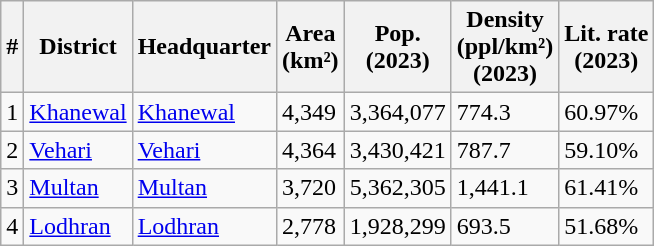<table class="wikitable sortable">
<tr>
<th>#</th>
<th>District</th>
<th>Headquarter</th>
<th>Area<br>(km²)</th>
<th>Pop.<br>(2023)</th>
<th>Density<br>(ppl/km²)<br>(2023)</th>
<th>Lit. rate<br>(2023)</th>
</tr>
<tr>
<td>1</td>
<td><a href='#'>Khanewal</a></td>
<td><a href='#'>Khanewal</a></td>
<td>4,349</td>
<td>3,364,077</td>
<td>774.3</td>
<td>60.97%</td>
</tr>
<tr>
<td>2</td>
<td><a href='#'>Vehari</a></td>
<td><a href='#'>Vehari</a></td>
<td>4,364</td>
<td>3,430,421</td>
<td>787.7</td>
<td>59.10%</td>
</tr>
<tr>
<td>3</td>
<td><a href='#'>Multan</a></td>
<td><a href='#'>Multan</a></td>
<td>3,720</td>
<td>5,362,305</td>
<td>1,441.1</td>
<td>61.41%</td>
</tr>
<tr>
<td>4</td>
<td><a href='#'>Lodhran</a></td>
<td><a href='#'>Lodhran</a></td>
<td>2,778</td>
<td>1,928,299</td>
<td>693.5</td>
<td>51.68%</td>
</tr>
</table>
